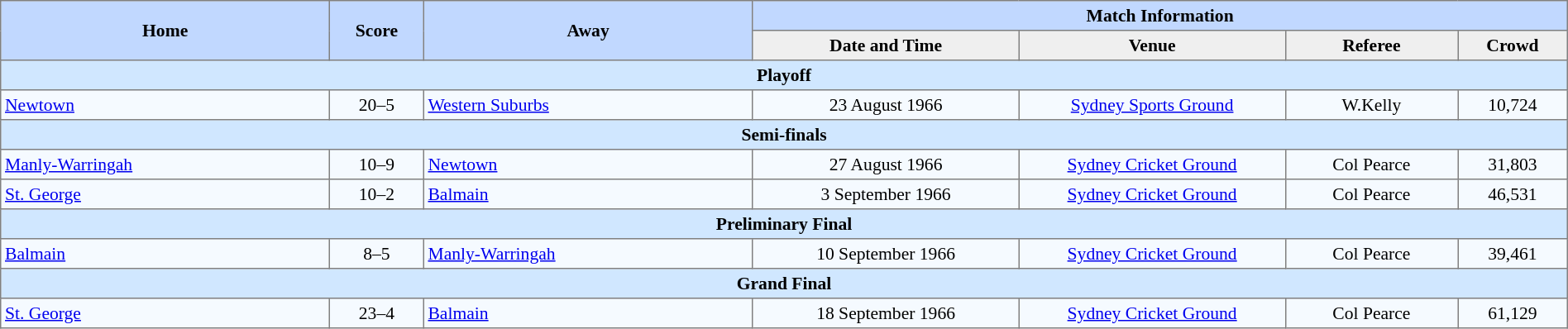<table border=1 style="border-collapse:collapse; font-size:90%; text-align:center;" cellpadding=3 cellspacing=0 width=100%>
<tr bgcolor=#C1D8FF>
<th rowspan=2 width=21%>Home</th>
<th rowspan=2 width=6%>Score</th>
<th rowspan=2 width=21%>Away</th>
<th colspan=6>Match Information</th>
</tr>
<tr bgcolor=#EFEFEF>
<th width=17%>Date and Time</th>
<th width=17%>Venue</th>
<th width=11%>Referee</th>
<th width=7%>Crowd</th>
</tr>
<tr bgcolor="#D0E7FF">
<td colspan=7><strong>Playoff</strong></td>
</tr>
<tr bgcolor=#F5FAFF>
<td align=left> <a href='#'>Newtown</a></td>
<td>20–5</td>
<td align=left> <a href='#'>Western Suburbs</a></td>
<td>23 August 1966</td>
<td><a href='#'>Sydney Sports Ground</a></td>
<td>W.Kelly</td>
<td>10,724</td>
</tr>
<tr bgcolor="#D0E7FF">
<td colspan=7><strong>Semi-finals</strong></td>
</tr>
<tr bgcolor=#F5FAFF>
<td align=left> <a href='#'>Manly-Warringah</a></td>
<td>10–9</td>
<td align=left> <a href='#'>Newtown</a></td>
<td>27 August 1966</td>
<td><a href='#'>Sydney Cricket Ground</a></td>
<td>Col Pearce</td>
<td>31,803</td>
</tr>
<tr bgcolor=#F5FAFF>
<td align=left> <a href='#'>St. George</a></td>
<td>10–2</td>
<td align=left> <a href='#'>Balmain</a></td>
<td>3 September 1966</td>
<td><a href='#'>Sydney Cricket Ground</a></td>
<td>Col Pearce</td>
<td>46,531</td>
</tr>
<tr bgcolor="#D0E7FF">
<td colspan=7><strong>Preliminary Final</strong></td>
</tr>
<tr bgcolor=#F5FAFF>
<td align=left> <a href='#'>Balmain</a></td>
<td>8–5</td>
<td align=left> <a href='#'>Manly-Warringah</a></td>
<td>10 September 1966</td>
<td><a href='#'>Sydney Cricket Ground</a></td>
<td>Col Pearce</td>
<td>39,461</td>
</tr>
<tr bgcolor="#D0E7FF">
<td colspan=7><strong>Grand Final</strong></td>
</tr>
<tr bgcolor=#F5FAFF>
<td align=left> <a href='#'>St. George</a></td>
<td>23–4</td>
<td align=left> <a href='#'>Balmain</a></td>
<td>18 September 1966</td>
<td><a href='#'>Sydney Cricket Ground</a></td>
<td>Col Pearce</td>
<td>61,129</td>
</tr>
</table>
